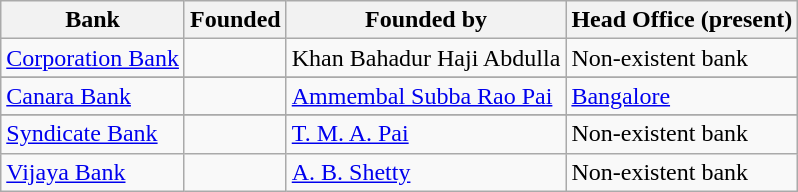<table class="wikitable sortable">
<tr>
<th>Bank</th>
<th>Founded</th>
<th>Founded by</th>
<th>Head Office (present)</th>
</tr>
<tr>
<td><a href='#'>Corporation Bank</a></td>
<td></td>
<td>Khan Bahadur Haji Abdulla</td>
<td>Non-existent bank</td>
</tr>
<tr>
</tr>
<tr>
<td><a href='#'>Canara Bank</a></td>
<td></td>
<td><a href='#'>Ammembal Subba Rao Pai</a></td>
<td><a href='#'>Bangalore</a></td>
</tr>
<tr>
</tr>
<tr>
<td><a href='#'>Syndicate Bank</a></td>
<td></td>
<td><a href='#'>T. M. A. Pai</a></td>
<td>Non-existent bank</td>
</tr>
<tr>
<td><a href='#'>Vijaya Bank</a></td>
<td></td>
<td><a href='#'>A. B. Shetty</a></td>
<td>Non-existent bank</td>
</tr>
</table>
